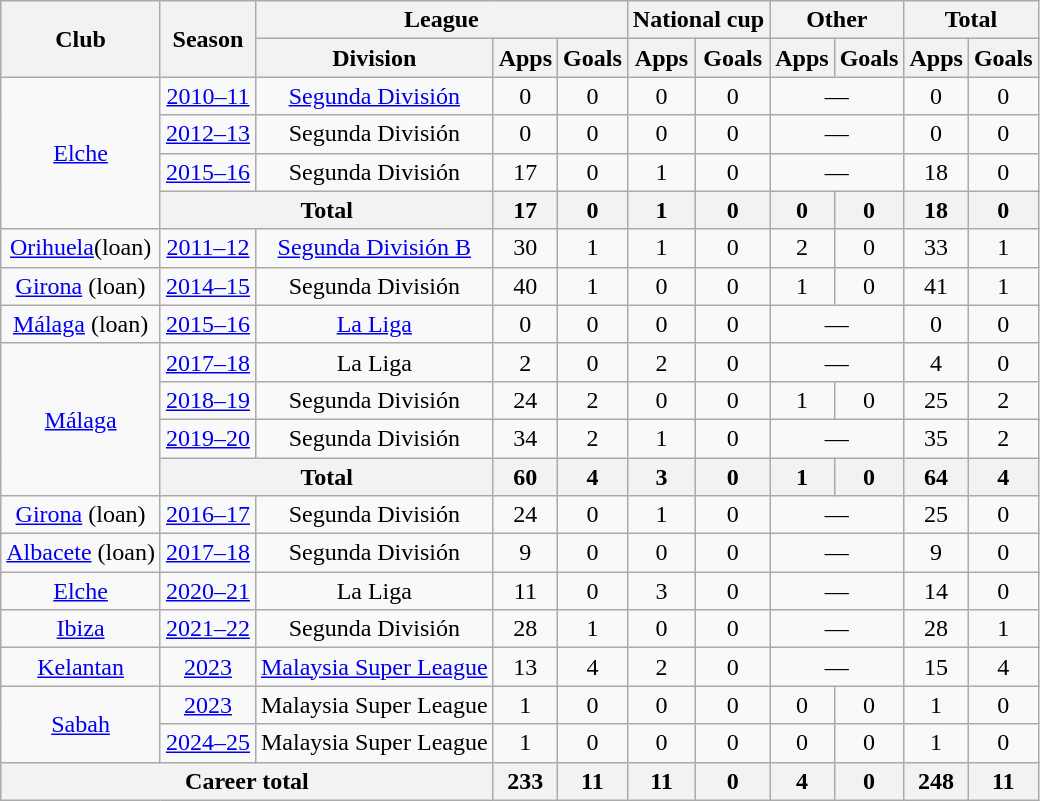<table class="wikitable" style="text-align:center">
<tr>
<th rowspan="2">Club</th>
<th rowspan="2">Season</th>
<th colspan="3">League</th>
<th colspan="2">National cup</th>
<th colspan="2">Other</th>
<th colspan="2">Total</th>
</tr>
<tr>
<th>Division</th>
<th>Apps</th>
<th>Goals</th>
<th>Apps</th>
<th>Goals</th>
<th>Apps</th>
<th>Goals</th>
<th>Apps</th>
<th>Goals</th>
</tr>
<tr>
<td rowspan="4"><a href='#'>Elche</a></td>
<td><a href='#'>2010–11</a></td>
<td><a href='#'>Segunda División</a></td>
<td>0</td>
<td>0</td>
<td>0</td>
<td>0</td>
<td colspan="2">—</td>
<td>0</td>
<td>0</td>
</tr>
<tr>
<td><a href='#'>2012–13</a></td>
<td>Segunda División</td>
<td>0</td>
<td>0</td>
<td>0</td>
<td>0</td>
<td colspan="2">—</td>
<td>0</td>
<td>0</td>
</tr>
<tr>
<td><a href='#'>2015–16</a></td>
<td>Segunda División</td>
<td>17</td>
<td>0</td>
<td>1</td>
<td>0</td>
<td colspan="2">—</td>
<td>18</td>
<td>0</td>
</tr>
<tr>
<th colspan="2">Total</th>
<th>17</th>
<th>0</th>
<th>1</th>
<th>0</th>
<th>0</th>
<th>0</th>
<th>18</th>
<th>0</th>
</tr>
<tr>
<td><a href='#'>Orihuela</a>(loan)</td>
<td><a href='#'>2011–12</a></td>
<td><a href='#'>Segunda División B</a></td>
<td>30</td>
<td>1</td>
<td>1</td>
<td>0</td>
<td>2</td>
<td>0</td>
<td>33</td>
<td>1</td>
</tr>
<tr>
<td><a href='#'>Girona</a> (loan)</td>
<td><a href='#'>2014–15</a></td>
<td>Segunda División</td>
<td>40</td>
<td>1</td>
<td>0</td>
<td>0</td>
<td>1</td>
<td>0</td>
<td>41</td>
<td>1</td>
</tr>
<tr>
<td><a href='#'>Málaga</a> (loan)</td>
<td><a href='#'>2015–16</a></td>
<td><a href='#'>La Liga</a></td>
<td>0</td>
<td>0</td>
<td>0</td>
<td>0</td>
<td colspan="2">—</td>
<td>0</td>
<td>0</td>
</tr>
<tr>
<td rowspan="4"><a href='#'>Málaga</a></td>
<td><a href='#'>2017–18</a></td>
<td>La Liga</td>
<td>2</td>
<td>0</td>
<td>2</td>
<td>0</td>
<td colspan="2">—</td>
<td>4</td>
<td>0</td>
</tr>
<tr>
<td><a href='#'>2018–19</a></td>
<td>Segunda División</td>
<td>24</td>
<td>2</td>
<td>0</td>
<td>0</td>
<td>1</td>
<td>0</td>
<td>25</td>
<td>2</td>
</tr>
<tr>
<td><a href='#'>2019–20</a></td>
<td>Segunda División</td>
<td>34</td>
<td>2</td>
<td>1</td>
<td>0</td>
<td colspan="2">—</td>
<td>35</td>
<td>2</td>
</tr>
<tr>
<th colspan="2">Total</th>
<th>60</th>
<th>4</th>
<th>3</th>
<th>0</th>
<th>1</th>
<th>0</th>
<th>64</th>
<th>4</th>
</tr>
<tr>
<td><a href='#'>Girona</a> (loan)</td>
<td><a href='#'>2016–17</a></td>
<td>Segunda División</td>
<td>24</td>
<td>0</td>
<td>1</td>
<td>0</td>
<td colspan="2">—</td>
<td>25</td>
<td>0</td>
</tr>
<tr>
<td><a href='#'>Albacete</a> (loan)</td>
<td><a href='#'>2017–18</a></td>
<td>Segunda División</td>
<td>9</td>
<td>0</td>
<td>0</td>
<td>0</td>
<td colspan="2">—</td>
<td>9</td>
<td>0</td>
</tr>
<tr>
<td><a href='#'>Elche</a></td>
<td><a href='#'>2020–21</a></td>
<td>La Liga</td>
<td>11</td>
<td>0</td>
<td>3</td>
<td>0</td>
<td colspan="2">—</td>
<td>14</td>
<td>0</td>
</tr>
<tr>
<td><a href='#'>Ibiza</a></td>
<td><a href='#'>2021–22</a></td>
<td>Segunda División</td>
<td>28</td>
<td>1</td>
<td>0</td>
<td>0</td>
<td colspan="2">—</td>
<td>28</td>
<td>1</td>
</tr>
<tr>
<td><a href='#'>Kelantan</a></td>
<td><a href='#'>2023</a></td>
<td><a href='#'>Malaysia Super League</a></td>
<td>13</td>
<td>4</td>
<td>2</td>
<td>0</td>
<td colspan="2">—</td>
<td>15</td>
<td>4</td>
</tr>
<tr>
<td rowspan="2"><a href='#'>Sabah</a></td>
<td><a href='#'>2023</a></td>
<td>Malaysia Super League</td>
<td>1</td>
<td>0</td>
<td>0</td>
<td>0</td>
<td>0</td>
<td>0</td>
<td>1</td>
<td>0</td>
</tr>
<tr>
<td><a href='#'>2024–25</a></td>
<td>Malaysia Super League</td>
<td>1</td>
<td>0</td>
<td>0</td>
<td>0</td>
<td>0</td>
<td>0</td>
<td>1</td>
<td>0</td>
</tr>
<tr>
<th colspan="3">Career total</th>
<th>233</th>
<th>11</th>
<th>11</th>
<th>0</th>
<th>4</th>
<th>0</th>
<th>248</th>
<th>11</th>
</tr>
</table>
